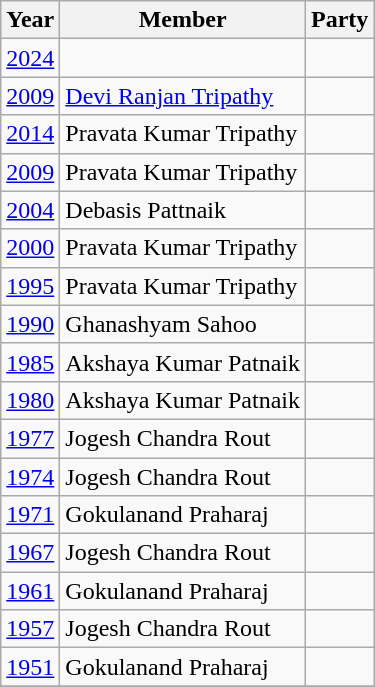<table class="wikitable sortable">
<tr>
<th>Year</th>
<th>Member</th>
<th colspan=2>Party</th>
</tr>
<tr>
<td><a href='#'>2024</a></td>
<td></td>
<td></td>
</tr>
<tr>
<td><a href='#'>2009</a></td>
<td><a href='#'>Devi Ranjan Tripathy</a></td>
<td></td>
</tr>
<tr>
<td><a href='#'>2014</a></td>
<td>Pravata Kumar Tripathy</td>
<td></td>
</tr>
<tr>
<td><a href='#'>2009</a></td>
<td>Pravata Kumar Tripathy</td>
<td></td>
</tr>
<tr>
<td><a href='#'>2004</a></td>
<td>Debasis Pattnaik</td>
<td></td>
</tr>
<tr>
<td><a href='#'>2000</a></td>
<td>Pravata Kumar Tripathy</td>
<td></td>
</tr>
<tr>
<td><a href='#'>1995</a></td>
<td>Pravata Kumar Tripathy</td>
<td></td>
</tr>
<tr>
<td><a href='#'>1990</a></td>
<td>Ghanashyam Sahoo</td>
<td></td>
</tr>
<tr>
<td><a href='#'>1985</a></td>
<td>Akshaya Kumar Patnaik</td>
<td></td>
</tr>
<tr>
<td><a href='#'>1980</a></td>
<td>Akshaya Kumar Patnaik</td>
<td></td>
</tr>
<tr>
<td><a href='#'>1977</a></td>
<td>Jogesh Chandra Rout</td>
<td></td>
</tr>
<tr>
<td><a href='#'>1974</a></td>
<td>Jogesh Chandra Rout</td>
<td></td>
</tr>
<tr>
<td><a href='#'>1971</a></td>
<td>Gokulanand Praharaj</td>
<td></td>
</tr>
<tr>
<td><a href='#'>1967</a></td>
<td>Jogesh Chandra Rout</td>
<td></td>
</tr>
<tr>
<td><a href='#'>1961</a></td>
<td>Gokulanand Praharaj</td>
<td></td>
</tr>
<tr>
<td><a href='#'>1957</a></td>
<td>Jogesh Chandra Rout</td>
<td></td>
</tr>
<tr>
<td><a href='#'>1951</a></td>
<td>Gokulanand Praharaj</td>
<td></td>
</tr>
<tr>
</tr>
</table>
